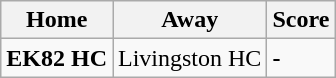<table class="wikitable">
<tr>
<th><strong>Home</strong></th>
<th><strong>Away</strong></th>
<th><strong>Score</strong></th>
</tr>
<tr>
<td><strong>EK82 HC</strong></td>
<td>Livingston HC</td>
<td><strong>-</strong></td>
</tr>
</table>
